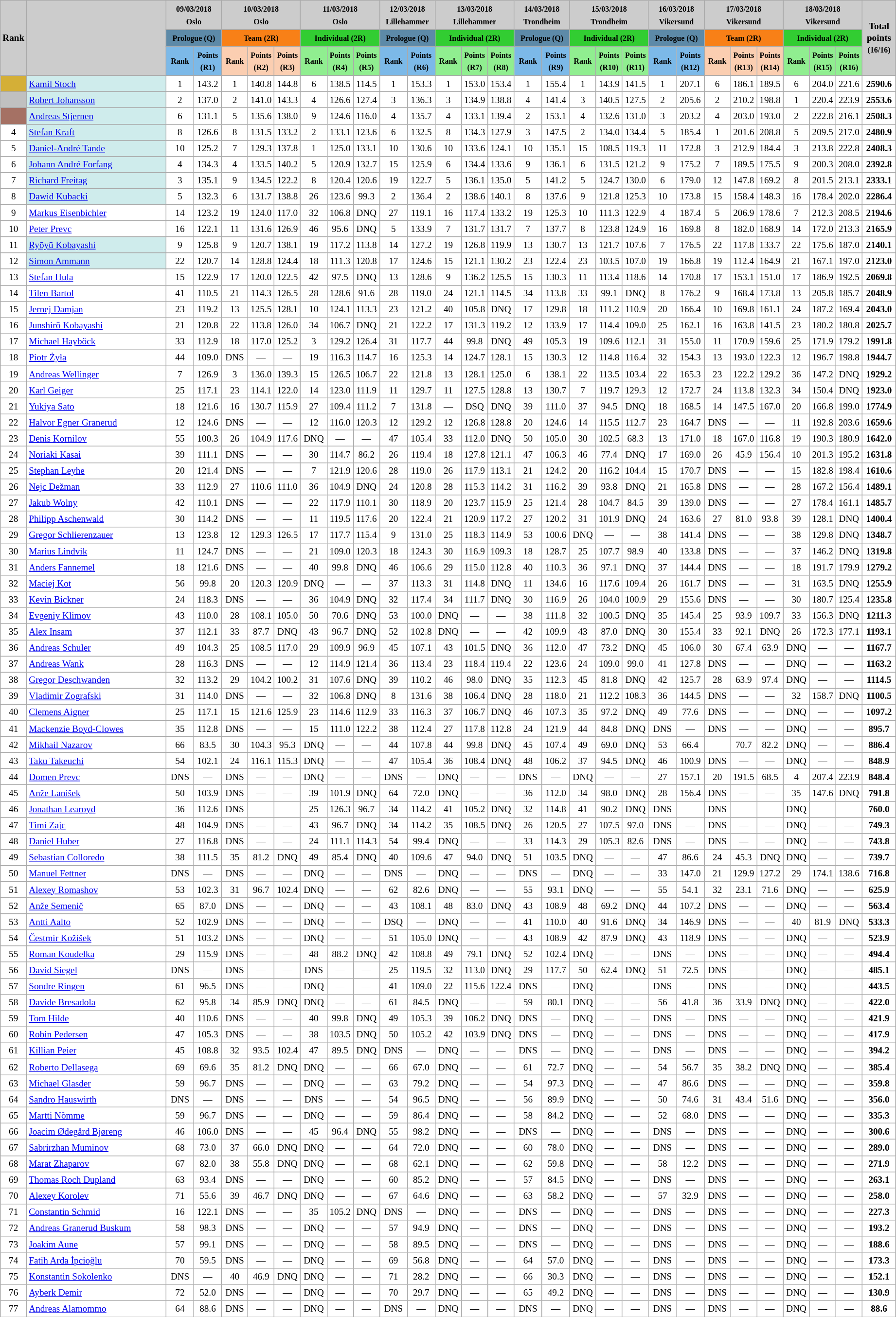<table class="wikitable plainrowheaders" style="background:#fff; font-size:80%; line-height:16px; border:gray solid 1px; border-collapse:collapse;">
<tr style="background:#ccc; text-align:center;">
<th scope="col" style="background:#ccc;" width=10px;"  rowspan=3>Rank</th>
<th scope="col" style="background:#ccc;" width=185px;" rowspan=3></th>
<th scope="col" style="background:#ccc;" width=70px;" colspan=2><small>09/03/2018<br>Oslo</small></th>
<th scope="col" style="background:#ccc;" width=70px;" colspan=3><small>10/03/2018<br>Oslo</small></th>
<th scope="col" style="background:#ccc;" width=70px;" colspan=3><small>11/03/2018<br>Oslo</small></th>
<th scope="col" style="background:#ccc;" width=70px;" colspan=2><small>12/03/2018<br>Lillehammer</small></th>
<th scope="col" style="background:#ccc;" width=45px;" colspan=3><small>13/03/2018<br>Lillehammer</small></th>
<th scope="col" style="background:#ccc;" width=70px;" colspan=2><small>14/03/2018<br>Trondheim</small></th>
<th scope="col" style="background:#ccc;" width=70px;" colspan=3><small>15/03/2018<br>Trondheim</small></th>
<th scope="col" style="background:#ccc;" width=70px;" colspan=2><small>16/03/2018<br>Vikersund</small></th>
<th scope="col" style="background:#ccc;" width=70px;" colspan=3><small>17/03/2018<br>Vikersund</small></th>
<th scope="col" style="background:#ccc;" width=70px;" colspan=3><small>18/03/2018<br>Vikersund</small></th>
<th scope="col" style="background:#ccc;" width=40px;" rowspan=3>Total<br>points<br><small>(16/16)</small></th>
</tr>
<tr>
<th scope="col" style="background:#5D8AA8;" width=60px;" colspan=2><small>Prologue (Q)</small></th>
<th scope="col" style="background:#F88017;" width=70px;" colspan=3><small>Team (2R)</small></th>
<th scope="col" style="background:#32CD32;" width=70px;" colspan=3><small>Individual (2R)</small></th>
<th scope="col" style="background:#5D8AA8;" width=60px;" colspan=2><small>Prologue (Q)</small></th>
<th scope="col" style="background:#32CD32;" width=45px;" colspan=3><small>Individual (2R)</small></th>
<th scope="col" style="background:#5D8AA8;" width=60px;" colspan=2><small>Prologue (Q)</small></th>
<th scope="col" style="background:#32CD32;" width=70px;" colspan=3><small>Individual (2R)</small></th>
<th scope="col" style="background:#5D8AA8;" width=60px;" colspan=2><small>Prologue (Q)</small></th>
<th scope="col" style="background:#F88017;" width=70px;" colspan=3><small>Team (2R)</small></th>
<th scope="col" style="background:#32CD32;" width=70px;" colspan=3><small>Individual (2R)</small></th>
</tr>
<tr>
<th scope="col" style="background:#7CB9E8;" width=30px;"><small>Rank</small></th>
<th scope="col" style="background:#7CB9E8;" width=30px;"><small>Points<br>(R1)</small></th>
<th scope="col" style="background:#FBCEB1;" width=30px;"><small>Rank</small></th>
<th scope="col" style="background:#FBCEB1;" width=30px;"><small>Points<br>(R2)</small></th>
<th scope="col" style="background:#FBCEB1;" width=30px;"><small>Points<br>(R3)</small></th>
<th scope="col" style="background:#90EE90;" width=30px;"><small>Rank</small></th>
<th scope="col" style="background:#90EE90;" width=30px;"><small>Points<br>(R4)</small></th>
<th scope="col" style="background:#90EE90;" width=30px;"><small>Points<br>(R5)</small></th>
<th scope="col" style="background:#7CB9E8;" width=30px;"><small>Rank</small></th>
<th scope="col" style="background:#7CB9E8;" width=30px;"><small>Points<br>(R6)</small></th>
<th scope="col" style="background:#90EE90;" width=30px;"><small>Rank</small></th>
<th scope="col" style="background:#90EE90;" width=30px;"><small>Points<br>(R7)</small></th>
<th scope="col" style="background:#90EE90;" width=30px;"><small>Points<br>(R8)</small></th>
<th scope="col" style="background:#7CB9E8;" width=30px;"><small>Rank</small></th>
<th scope="col" style="background:#7CB9E8;" width=30px;"><small>Points<br>(R9)</small></th>
<th scope="col" style="background:#90EE90;" width=30px;"><small>Rank</small></th>
<th scope="col" style="background:#90EE90;" width=30px;"><small>Points<br>(R10)</small></th>
<th scope="col" style="background:#90EE90;" width=30px;"><small>Points<br>(R11)</small></th>
<th scope="col" style="background:#7CB9E8;" width=30px;"><small>Rank</small></th>
<th scope="col" style="background:#7CB9E8;" width=30px;"><small>Points <br>(R12)</small></th>
<th scope="col" style="background:#FBCEB1;" width=30px;"><small>Rank</small></th>
<th scope="col" style="background:#FBCEB1;" width=30px;"><small>Points<br>(R13)</small></th>
<th scope="col" style="background:#FBCEB1;" width=30px;"><small>Points<br>(R14)</small></th>
<th scope="col" style="background:#90EE90;" width=30px;"><small>Rank</small></th>
<th scope="col" style="background:#90EE90;" width=30px;"><small>Points<br>(R15)</small></th>
<th scope="col" style="background:#90EE90;" width=30px;"><small>Points<br>(R16)</small></th>
</tr>
<tr align=center>
<td bgcolor=#d4af37></td>
<td align=left bgcolor=#CFECEC> <a href='#'>Kamil Stoch</a></td>
<td>1</td>
<td>143.2</td>
<td>1</td>
<td>140.8</td>
<td>144.8</td>
<td>6</td>
<td>138.5</td>
<td>114.5</td>
<td>1</td>
<td>153.3</td>
<td>1</td>
<td>153.0</td>
<td>153.4</td>
<td>1</td>
<td>155.4</td>
<td>1</td>
<td>143.9</td>
<td>141.5</td>
<td>1</td>
<td>207.1</td>
<td>6</td>
<td>186.1</td>
<td>189.5</td>
<td>6</td>
<td>204.0</td>
<td>221.6</td>
<td><strong>2590.6</strong></td>
</tr>
<tr align=center>
<td bgcolor=silver></td>
<td align=left bgcolor=#CFECEC> <a href='#'>Robert Johansson</a></td>
<td>2</td>
<td>137.0</td>
<td>2</td>
<td>141.0</td>
<td>143.3</td>
<td>4</td>
<td>126.6</td>
<td>127.4</td>
<td>3</td>
<td>136.3</td>
<td>3</td>
<td>134.9</td>
<td>138.8</td>
<td>4</td>
<td>141.4</td>
<td>3</td>
<td>140.5</td>
<td>127.5</td>
<td>2</td>
<td>205.6</td>
<td>2</td>
<td>210.2</td>
<td>198.8</td>
<td>1</td>
<td>220.4</td>
<td>223.9</td>
<td><strong>2553.6</strong></td>
</tr>
<tr align=center>
<td bgcolor=#a57164></td>
<td align=left bgcolor=#CFECEC> <a href='#'>Andreas Stjernen</a></td>
<td>6</td>
<td>131.1</td>
<td>5</td>
<td>135.6</td>
<td>138.0</td>
<td>9</td>
<td>124.6</td>
<td>116.0</td>
<td>4</td>
<td>135.7</td>
<td>4</td>
<td>133.1</td>
<td>139.4</td>
<td>2</td>
<td>153.1</td>
<td>4</td>
<td>132.6</td>
<td>131.0</td>
<td>3</td>
<td>203.2</td>
<td>4</td>
<td>203.0</td>
<td>193.0</td>
<td>2</td>
<td>222.8</td>
<td>216.1</td>
<td><strong>2508.3</strong></td>
</tr>
<tr align=center>
<td>4</td>
<td align=left bgcolor=#CFECEC> <a href='#'>Stefan Kraft</a></td>
<td>8</td>
<td>126.6</td>
<td>8</td>
<td>131.5</td>
<td>133.2</td>
<td>2</td>
<td>133.1</td>
<td>123.6</td>
<td>6</td>
<td>132.5</td>
<td>8</td>
<td>134.3</td>
<td>127.9</td>
<td>3</td>
<td>147.5</td>
<td>2</td>
<td>134.0</td>
<td>134.4</td>
<td>5</td>
<td>185.4</td>
<td>1</td>
<td>201.6</td>
<td>208.8</td>
<td>5</td>
<td>209.5</td>
<td>217.0</td>
<td><strong>2480.9</strong></td>
</tr>
<tr align=center>
<td>5</td>
<td align=left bgcolor=#CFECEC> <a href='#'>Daniel-André Tande</a></td>
<td>10</td>
<td>125.2</td>
<td>7</td>
<td>129.3</td>
<td>137.8</td>
<td>1</td>
<td>125.0</td>
<td>133.1</td>
<td>10</td>
<td>130.6</td>
<td>10</td>
<td>133.6</td>
<td>124.1</td>
<td>10</td>
<td>135.1</td>
<td>15</td>
<td>108.5</td>
<td>119.3</td>
<td>11</td>
<td>172.8</td>
<td>3</td>
<td>212.9</td>
<td>184.4</td>
<td>3</td>
<td>213.8</td>
<td>222.8</td>
<td><strong>2408.3</strong></td>
</tr>
<tr align=center>
<td>6</td>
<td align=left bgcolor=#CFECEC> <a href='#'>Johann André Forfang</a></td>
<td>4</td>
<td>134.3</td>
<td>4</td>
<td>133.5</td>
<td>140.2</td>
<td>5</td>
<td>120.9</td>
<td>132.7</td>
<td>15</td>
<td>125.9</td>
<td>6</td>
<td>134.4</td>
<td>133.6</td>
<td>9</td>
<td>136.1</td>
<td>6</td>
<td>131.5</td>
<td>121.2</td>
<td>9</td>
<td>175.2</td>
<td>7</td>
<td>189.5</td>
<td>175.5</td>
<td>9</td>
<td>200.3</td>
<td>208.0</td>
<td><strong> 2392.8</strong></td>
</tr>
<tr align=center>
<td>7</td>
<td align=left bgcolor=#CFECEC> <a href='#'>Richard Freitag</a></td>
<td>3</td>
<td>135.1</td>
<td>9</td>
<td>134.5</td>
<td>122.2</td>
<td>8</td>
<td>120.4</td>
<td>120.6</td>
<td>19</td>
<td>122.7</td>
<td>5</td>
<td>136.1</td>
<td>135.0</td>
<td>5</td>
<td>141.2</td>
<td>5</td>
<td>124.7</td>
<td>130.0</td>
<td>6</td>
<td>179.0</td>
<td>12</td>
<td>147.8</td>
<td>169.2</td>
<td>8</td>
<td>201.5</td>
<td>213.1</td>
<td><strong> 2333.1</strong></td>
</tr>
<tr align=center>
<td>8</td>
<td align=left bgcolor=#CFECEC> <a href='#'>Dawid Kubacki</a></td>
<td>5</td>
<td>132.3</td>
<td>6</td>
<td>131.7</td>
<td>138.8</td>
<td>26</td>
<td>123.6</td>
<td>99.3</td>
<td>2</td>
<td>136.4</td>
<td>2</td>
<td>138.6</td>
<td>140.1</td>
<td>8</td>
<td>137.6</td>
<td>9</td>
<td>121.8</td>
<td>125.3</td>
<td>10</td>
<td>173.8</td>
<td>15</td>
<td>158.4</td>
<td>148.3</td>
<td>16</td>
<td>178.4</td>
<td>202.0</td>
<td><strong>2286.4</strong></td>
</tr>
<tr align=center>
<td>9</td>
<td align=left> <a href='#'>Markus Eisenbichler</a></td>
<td>14</td>
<td>123.2</td>
<td>19</td>
<td>124.0</td>
<td>117.0</td>
<td>32</td>
<td>106.8</td>
<td>DNQ</td>
<td>27</td>
<td>119.1</td>
<td>16</td>
<td>117.4</td>
<td>133.2</td>
<td>19</td>
<td>125.3</td>
<td>10</td>
<td>111.3</td>
<td>122.9</td>
<td>4</td>
<td>187.4</td>
<td>5</td>
<td>206.9</td>
<td>178.6</td>
<td>7</td>
<td>212.3</td>
<td>208.5</td>
<td><strong> 2194.6</strong></td>
</tr>
<tr align=center>
<td>10</td>
<td align=left> <a href='#'>Peter Prevc</a></td>
<td>16</td>
<td>122.1</td>
<td>11</td>
<td>131.6</td>
<td>126.9</td>
<td>46</td>
<td>95.6</td>
<td>DNQ</td>
<td>5</td>
<td>133.9</td>
<td>7</td>
<td>131.7</td>
<td>131.7</td>
<td>7</td>
<td>137.7</td>
<td>8</td>
<td>123.8</td>
<td>124.9</td>
<td>16</td>
<td>169.8</td>
<td>8</td>
<td>182.0</td>
<td>168.9</td>
<td>14</td>
<td>172.0</td>
<td>213.3</td>
<td><strong>2165.9</strong></td>
</tr>
<tr align=center>
<td>11</td>
<td align=left bgcolor=#CFECEC> <a href='#'>Ryōyū Kobayashi</a></td>
<td>9</td>
<td>125.8</td>
<td>9</td>
<td>120.7</td>
<td>138.1</td>
<td>19</td>
<td>117.2</td>
<td>113.8</td>
<td>14</td>
<td>127.2</td>
<td>19</td>
<td>126.8</td>
<td>119.9</td>
<td>13</td>
<td>130.7</td>
<td>13</td>
<td>121.7</td>
<td>107.6</td>
<td>7</td>
<td>176.5</td>
<td>22</td>
<td>117.8</td>
<td>133.7</td>
<td>22</td>
<td>175.6</td>
<td>187.0</td>
<td><strong>2140.1</strong></td>
</tr>
<tr align=center>
<td>12</td>
<td align=left bgcolor=#CFECEC> <a href='#'>Simon Ammann</a></td>
<td>22</td>
<td>120.7</td>
<td>14</td>
<td>128.8</td>
<td>124.4</td>
<td>18</td>
<td>111.3</td>
<td>120.8</td>
<td>17</td>
<td>124.6</td>
<td>15</td>
<td>121.1</td>
<td>130.2</td>
<td>23</td>
<td>122.4</td>
<td>23</td>
<td>103.5</td>
<td>107.0</td>
<td>19</td>
<td>166.8</td>
<td>19</td>
<td>112.4</td>
<td>164.9</td>
<td>21</td>
<td>167.1</td>
<td>197.0</td>
<td><strong>2123.0</strong></td>
</tr>
<tr align=center>
<td>13</td>
<td align=left> <a href='#'>Stefan Hula</a></td>
<td>15</td>
<td>122.9</td>
<td>17</td>
<td>120.0</td>
<td>122.5</td>
<td>42</td>
<td>97.5</td>
<td>DNQ</td>
<td>13</td>
<td>128.6</td>
<td>9</td>
<td>136.2</td>
<td>125.5</td>
<td>15</td>
<td>130.3</td>
<td>11</td>
<td>113.4</td>
<td>118.6</td>
<td>14</td>
<td>170.8</td>
<td>17</td>
<td>153.1</td>
<td>151.0</td>
<td>17</td>
<td>186.9</td>
<td>192.5</td>
<td><strong> 2069.8</strong></td>
</tr>
<tr align=center>
<td>14</td>
<td align=left> <a href='#'>Tilen Bartol</a></td>
<td>41</td>
<td>110.5</td>
<td>21</td>
<td>114.3</td>
<td>126.5</td>
<td>28</td>
<td>128.6</td>
<td>91.6</td>
<td>28</td>
<td>119.0</td>
<td>24</td>
<td>121.1</td>
<td>114.5</td>
<td>34</td>
<td>113.8</td>
<td>33</td>
<td>99.1</td>
<td>DNQ</td>
<td>8</td>
<td>176.2</td>
<td>9</td>
<td>168.4</td>
<td>173.8</td>
<td>13</td>
<td>205.8</td>
<td>185.7</td>
<td><strong> 2048.9</strong></td>
</tr>
<tr align=center>
<td>15</td>
<td align=left> <a href='#'>Jernej Damjan</a></td>
<td>23</td>
<td>119.2</td>
<td>13</td>
<td>125.5</td>
<td>128.1</td>
<td>10</td>
<td>124.1</td>
<td>113.3</td>
<td>23</td>
<td>121.2</td>
<td>40</td>
<td>105.8</td>
<td>DNQ</td>
<td>17</td>
<td>129.8</td>
<td>18</td>
<td>111.2</td>
<td>110.9</td>
<td>20</td>
<td>166.4</td>
<td>10</td>
<td>169.8</td>
<td>161.1</td>
<td>24</td>
<td>187.2</td>
<td>169.4</td>
<td><strong> 2043.0</strong></td>
</tr>
<tr align=center>
<td>16</td>
<td align=left> <a href='#'>Junshirō Kobayashi</a></td>
<td>21</td>
<td>120.8</td>
<td>22</td>
<td>113.8</td>
<td>126.0</td>
<td>34</td>
<td>106.7</td>
<td>DNQ</td>
<td>21</td>
<td>122.2</td>
<td>17</td>
<td>131.3</td>
<td>119.2</td>
<td>12</td>
<td>133.9</td>
<td>17</td>
<td>114.4</td>
<td>109.0</td>
<td>25</td>
<td>162.1</td>
<td>16</td>
<td>163.8</td>
<td>141.5</td>
<td>23</td>
<td>180.2</td>
<td>180.8</td>
<td><strong>2025.7</strong></td>
</tr>
<tr align=center>
<td>17</td>
<td align=left> <a href='#'>Michael Hayböck</a></td>
<td>33</td>
<td>112.9</td>
<td>18</td>
<td>117.0</td>
<td>125.2</td>
<td>3</td>
<td>129.2</td>
<td>126.4</td>
<td>31</td>
<td>117.7</td>
<td>44</td>
<td>99.8</td>
<td>DNQ</td>
<td>49</td>
<td>105.3</td>
<td>19</td>
<td>109.6</td>
<td>112.1</td>
<td>31</td>
<td>155.0</td>
<td>11</td>
<td>170.9</td>
<td>159.6</td>
<td>25</td>
<td>171.9</td>
<td>179.2</td>
<td><strong> 1991.8</strong></td>
</tr>
<tr align=center>
<td>18</td>
<td align=left> <a href='#'>Piotr Żyła</a></td>
<td>44</td>
<td>109.0</td>
<td>DNS</td>
<td>—</td>
<td>—</td>
<td>19</td>
<td>116.3</td>
<td>114.7</td>
<td>16</td>
<td>125.3</td>
<td>14</td>
<td>124.7</td>
<td>128.1</td>
<td>15</td>
<td>130.3</td>
<td>12</td>
<td>114.8</td>
<td>116.4</td>
<td>32</td>
<td>154.3</td>
<td>13</td>
<td>193.0</td>
<td>122.3</td>
<td>12</td>
<td>196.7</td>
<td>198.8</td>
<td><strong>1944.7</strong></td>
</tr>
<tr align=center>
<td>19</td>
<td align=left> <a href='#'>Andreas Wellinger</a></td>
<td>7</td>
<td>126.9</td>
<td>3</td>
<td>136.0</td>
<td>139.3</td>
<td>15</td>
<td>126.5</td>
<td>106.7</td>
<td>22</td>
<td>121.8</td>
<td>13</td>
<td>128.1</td>
<td>125.0</td>
<td>6</td>
<td>138.1</td>
<td>22</td>
<td>113.5</td>
<td>103.4</td>
<td>22</td>
<td>165.3</td>
<td>23</td>
<td>122.2</td>
<td>129.2</td>
<td>36</td>
<td>147.2</td>
<td>DNQ</td>
<td><strong>1929.2</strong></td>
</tr>
<tr align=center>
<td>20</td>
<td align=left> <a href='#'>Karl Geiger</a></td>
<td>25</td>
<td>117.1</td>
<td>23</td>
<td>114.1</td>
<td>122.0</td>
<td>14</td>
<td>123.0</td>
<td>111.9</td>
<td>11</td>
<td>129.7</td>
<td>11</td>
<td>127.5</td>
<td>128.8</td>
<td>13</td>
<td>130.7</td>
<td>7</td>
<td>119.7</td>
<td>129.3</td>
<td>12</td>
<td>172.7</td>
<td>24</td>
<td>113.8</td>
<td>132.3</td>
<td>34</td>
<td>150.4</td>
<td>DNQ</td>
<td><strong>1923.0</strong></td>
</tr>
<tr align=center>
<td>21</td>
<td align=left> <a href='#'>Yukiya Sato</a></td>
<td>18</td>
<td>121.6</td>
<td>16</td>
<td>130.7</td>
<td>115.9</td>
<td>27</td>
<td>109.4</td>
<td>111.2</td>
<td>7</td>
<td>131.8</td>
<td>—</td>
<td>DSQ</td>
<td>DNQ</td>
<td>39</td>
<td>111.0</td>
<td>37</td>
<td>94.5</td>
<td>DNQ</td>
<td>18</td>
<td>168.5</td>
<td>14</td>
<td>147.5</td>
<td>167.0</td>
<td>20</td>
<td>166.8</td>
<td>199.0</td>
<td><strong>1774.9</strong></td>
</tr>
<tr align=center>
<td>22</td>
<td align=left> <a href='#'>Halvor Egner Granerud</a></td>
<td>12</td>
<td>124.6</td>
<td>DNS</td>
<td>—</td>
<td>—</td>
<td>12</td>
<td>116.0</td>
<td>120.3</td>
<td>12</td>
<td>129.2</td>
<td>12</td>
<td>126.8</td>
<td>128.8</td>
<td>20</td>
<td>124.6</td>
<td>14</td>
<td>115.5</td>
<td>112.7</td>
<td>23</td>
<td>164.7</td>
<td>DNS</td>
<td>—</td>
<td>—</td>
<td>11</td>
<td>192.8</td>
<td>203.6</td>
<td><strong>1659.6</strong></td>
</tr>
<tr align=center>
<td>23</td>
<td align=left> <a href='#'>Denis Kornilov</a></td>
<td>55</td>
<td>100.3</td>
<td>26</td>
<td>104.9</td>
<td>117.6</td>
<td>DNQ</td>
<td>—</td>
<td>—</td>
<td>47</td>
<td>105.4</td>
<td>33</td>
<td>112.0</td>
<td>DNQ</td>
<td>50</td>
<td>105.0</td>
<td>30</td>
<td>102.5</td>
<td>68.3</td>
<td>13</td>
<td>171.0</td>
<td>18</td>
<td>167.0</td>
<td>116.8</td>
<td>19</td>
<td>190.3</td>
<td>180.9</td>
<td><strong> 1642.0</strong></td>
</tr>
<tr align=center>
<td>24</td>
<td align=left> <a href='#'>Noriaki Kasai</a></td>
<td>39</td>
<td>111.1</td>
<td>DNS</td>
<td>—</td>
<td>—</td>
<td>30</td>
<td>114.7</td>
<td>86.2</td>
<td>26</td>
<td>119.4</td>
<td>18</td>
<td>127.8</td>
<td>121.1</td>
<td>47</td>
<td>106.3</td>
<td>46</td>
<td>77.4</td>
<td>DNQ</td>
<td>17</td>
<td>169.0</td>
<td>26</td>
<td>45.9</td>
<td>156.4</td>
<td>10</td>
<td>201.3</td>
<td>195.2</td>
<td><strong>1631.8</strong></td>
</tr>
<tr align=center>
<td>25</td>
<td align=left> <a href='#'>Stephan Leyhe</a></td>
<td>20</td>
<td>121.4</td>
<td>DNS</td>
<td>—</td>
<td>—</td>
<td>7</td>
<td>121.9</td>
<td>120.6</td>
<td>28</td>
<td>119.0</td>
<td>26</td>
<td>117.9</td>
<td>113.1</td>
<td>21</td>
<td>124.2</td>
<td>20</td>
<td>116.2</td>
<td>104.4</td>
<td>15</td>
<td>170.7</td>
<td>DNS</td>
<td>—</td>
<td>—</td>
<td>15</td>
<td>182.8</td>
<td>198.4</td>
<td><strong>1610.6</strong></td>
</tr>
<tr align=center>
<td>26</td>
<td align=left> <a href='#'>Nejc Dežman</a></td>
<td>33</td>
<td>112.9</td>
<td>27</td>
<td>110.6</td>
<td>111.0</td>
<td>36</td>
<td>104.9</td>
<td>DNQ</td>
<td>24</td>
<td>120.8</td>
<td>28</td>
<td>115.3</td>
<td>114.2</td>
<td>31</td>
<td>116.2</td>
<td>39</td>
<td>93.8</td>
<td>DNQ</td>
<td>21</td>
<td>165.8</td>
<td>DNS</td>
<td>—</td>
<td>—</td>
<td>28</td>
<td>167.2</td>
<td>156.4</td>
<td><strong>1489.1</strong></td>
</tr>
<tr align=center>
<td>27</td>
<td align=left> <a href='#'>Jakub Wolny</a></td>
<td>42</td>
<td>110.1</td>
<td>DNS</td>
<td>—</td>
<td>—</td>
<td>22</td>
<td>117.9</td>
<td>110.1</td>
<td>30</td>
<td>118.9</td>
<td>20</td>
<td>123.7</td>
<td>115.9</td>
<td>25</td>
<td>121.4</td>
<td>28</td>
<td>104.7</td>
<td>84.5</td>
<td>39</td>
<td>139.0</td>
<td>DNS</td>
<td>—</td>
<td>—</td>
<td>27</td>
<td>178.4</td>
<td>161.1</td>
<td><strong>1485.7</strong></td>
</tr>
<tr align=center>
<td>28</td>
<td align=left> <a href='#'>Philipp Aschenwald</a></td>
<td>30</td>
<td>114.2</td>
<td>DNS</td>
<td>—</td>
<td>—</td>
<td>11</td>
<td>119.5</td>
<td>117.6</td>
<td>20</td>
<td>122.4</td>
<td>21</td>
<td>120.9</td>
<td>117.2</td>
<td>27</td>
<td>120.2</td>
<td>31</td>
<td>101.9</td>
<td>DNQ</td>
<td>24</td>
<td>163.6</td>
<td>27</td>
<td>81.0</td>
<td>93.8</td>
<td>39</td>
<td>128.1</td>
<td>DNQ</td>
<td><strong>1400.4</strong></td>
</tr>
<tr align=center>
<td>29</td>
<td align=left> <a href='#'>Gregor Schlierenzauer</a></td>
<td>13</td>
<td>123.8</td>
<td>12</td>
<td>129.3</td>
<td>126.5</td>
<td>17</td>
<td>117.7</td>
<td>115.4</td>
<td>9</td>
<td>131.0</td>
<td>25</td>
<td>118.3</td>
<td>114.9</td>
<td>53</td>
<td>100.6</td>
<td>DNQ</td>
<td>—</td>
<td>—</td>
<td>38</td>
<td>141.4</td>
<td>DNS</td>
<td>—</td>
<td>—</td>
<td>38</td>
<td>129.8</td>
<td>DNQ</td>
<td><strong>1348.7</strong></td>
</tr>
<tr align=center>
<td>30</td>
<td align=left> <a href='#'>Marius Lindvik</a></td>
<td>11</td>
<td>124.7</td>
<td>DNS</td>
<td>—</td>
<td>—</td>
<td>21</td>
<td>109.0</td>
<td>120.3</td>
<td>18</td>
<td>124.3</td>
<td>30</td>
<td>116.9</td>
<td>109.3</td>
<td>18</td>
<td>128.7</td>
<td>25</td>
<td>107.7</td>
<td>98.9</td>
<td>40</td>
<td>133.8</td>
<td>DNS</td>
<td>—</td>
<td>—</td>
<td>37</td>
<td>146.2</td>
<td>DNQ</td>
<td><strong>1319.8</strong></td>
</tr>
<tr align=center>
<td>31</td>
<td align=left> <a href='#'>Anders Fannemel</a></td>
<td>18</td>
<td>121.6</td>
<td>DNS</td>
<td>—</td>
<td>—</td>
<td>40</td>
<td>99.8</td>
<td>DNQ</td>
<td>46</td>
<td>106.6</td>
<td>29</td>
<td>115.0</td>
<td>112.8</td>
<td>40</td>
<td>110.3</td>
<td>36</td>
<td>97.1</td>
<td>DNQ</td>
<td>37</td>
<td>144.4</td>
<td>DNS</td>
<td>—</td>
<td>—</td>
<td>18</td>
<td>191.7</td>
<td>179.9</td>
<td><strong>1279.2</strong></td>
</tr>
<tr align=center>
<td>32</td>
<td align=left> <a href='#'>Maciej Kot</a></td>
<td>56</td>
<td>99.8</td>
<td>20</td>
<td>120.3</td>
<td>120.9</td>
<td>DNQ</td>
<td>—</td>
<td>—</td>
<td>37</td>
<td>113.3</td>
<td>31</td>
<td>114.8</td>
<td>DNQ</td>
<td>11</td>
<td>134.6</td>
<td>16</td>
<td>117.6</td>
<td>109.4</td>
<td>26</td>
<td>161.7</td>
<td>DNS</td>
<td>—</td>
<td>—</td>
<td>31</td>
<td>163.5</td>
<td>DNQ</td>
<td><strong> 1255.9</strong></td>
</tr>
<tr align=center>
<td>33</td>
<td align=left> <a href='#'>Kevin Bickner</a></td>
<td>24</td>
<td>118.3</td>
<td>DNS</td>
<td>—</td>
<td>—</td>
<td>36</td>
<td>104.9</td>
<td>DNQ</td>
<td>32</td>
<td>117.4</td>
<td>34</td>
<td>111.7</td>
<td>DNQ</td>
<td>30</td>
<td>116.9</td>
<td>26</td>
<td>104.0</td>
<td>100.9</td>
<td>29</td>
<td>155.6</td>
<td>DNS</td>
<td>—</td>
<td>—</td>
<td>30</td>
<td>180.7</td>
<td>125.4</td>
<td><strong>1235.8</strong></td>
</tr>
<tr align=center>
<td>34</td>
<td align=left> <a href='#'>Evgeniy Klimov</a></td>
<td>43</td>
<td>110.0</td>
<td>28</td>
<td>108.1</td>
<td>105.0</td>
<td>50</td>
<td>70.6</td>
<td>DNQ</td>
<td>53</td>
<td>100.0</td>
<td>DNQ</td>
<td>—</td>
<td>—</td>
<td>38</td>
<td>111.8</td>
<td>32</td>
<td>100.5</td>
<td>DNQ</td>
<td>35</td>
<td>145.4</td>
<td>25</td>
<td>93.9</td>
<td>109.7</td>
<td>33</td>
<td>156.3</td>
<td>DNQ</td>
<td><strong> 1211.3</strong></td>
</tr>
<tr align=center>
<td>35</td>
<td align=left> <a href='#'>Alex Insam</a></td>
<td>37</td>
<td>112.1</td>
<td>33</td>
<td>87.7</td>
<td>DNQ</td>
<td>43</td>
<td>96.7</td>
<td>DNQ</td>
<td>52</td>
<td>102.8</td>
<td>DNQ</td>
<td>—</td>
<td>—</td>
<td>42</td>
<td>109.9</td>
<td>43</td>
<td>87.0</td>
<td>DNQ</td>
<td>30</td>
<td>155.4</td>
<td>33</td>
<td>92.1</td>
<td>DNQ</td>
<td>26</td>
<td>172.3</td>
<td>177.1</td>
<td><strong>1193.1</strong></td>
</tr>
<tr align=center>
<td>36</td>
<td align=left> <a href='#'>Andreas Schuler</a></td>
<td>49</td>
<td>104.3</td>
<td>25</td>
<td>108.5</td>
<td>117.0</td>
<td>29</td>
<td>109.9</td>
<td>96.9</td>
<td>45</td>
<td>107.1</td>
<td>43</td>
<td>101.5</td>
<td>DNQ</td>
<td>36</td>
<td>112.0</td>
<td>47</td>
<td>73.2</td>
<td>DNQ</td>
<td>45</td>
<td>106.0</td>
<td>30</td>
<td>67.4</td>
<td>63.9</td>
<td>DNQ</td>
<td>—</td>
<td>—</td>
<td><strong>1167.7</strong></td>
</tr>
<tr align=center>
<td>37</td>
<td align=left> <a href='#'>Andreas Wank</a></td>
<td>28</td>
<td>116.3</td>
<td>DNS</td>
<td>—</td>
<td>—</td>
<td>12</td>
<td>114.9</td>
<td>121.4</td>
<td>36</td>
<td>113.4</td>
<td>23</td>
<td>118.4</td>
<td>119.4</td>
<td>22</td>
<td>123.6</td>
<td>24</td>
<td>109.0</td>
<td>99.0</td>
<td>41</td>
<td>127.8</td>
<td>DNS</td>
<td>—</td>
<td>—</td>
<td>DNQ</td>
<td>—</td>
<td>—</td>
<td><strong>1163.2</strong></td>
</tr>
<tr align=center>
<td>38</td>
<td align=left> <a href='#'>Gregor Deschwanden</a></td>
<td>32</td>
<td>113.2</td>
<td>29</td>
<td>104.2</td>
<td>100.2</td>
<td>31</td>
<td>107.6</td>
<td>DNQ</td>
<td>39</td>
<td>110.2</td>
<td>46</td>
<td>98.0</td>
<td>DNQ</td>
<td>35</td>
<td>112.3</td>
<td>45</td>
<td>81.8</td>
<td>DNQ</td>
<td>42</td>
<td>125.7</td>
<td>28</td>
<td>63.9</td>
<td>97.4</td>
<td>DNQ</td>
<td>—</td>
<td>—</td>
<td><strong>1114.5</strong></td>
</tr>
<tr align=center>
<td>39</td>
<td align=left> <a href='#'>Vladimir Zografski</a></td>
<td>31</td>
<td>114.0</td>
<td>DNS</td>
<td>—</td>
<td>—</td>
<td>32</td>
<td>106.8</td>
<td>DNQ</td>
<td>8</td>
<td>131.6</td>
<td>38</td>
<td>106.4</td>
<td>DNQ</td>
<td>28</td>
<td>118.0</td>
<td>21</td>
<td>112.2</td>
<td>108.3</td>
<td>36</td>
<td>144.5</td>
<td>DNS</td>
<td>—</td>
<td>—</td>
<td>32</td>
<td>158.7</td>
<td>DNQ</td>
<td><strong>1100.5</strong></td>
</tr>
<tr align=center>
<td>40</td>
<td align=left> <a href='#'>Clemens Aigner</a></td>
<td>25</td>
<td>117.1</td>
<td>15</td>
<td>121.6</td>
<td>125.9</td>
<td>23</td>
<td>114.6</td>
<td>112.9</td>
<td>33</td>
<td>116.3</td>
<td>37</td>
<td>106.7</td>
<td>DNQ</td>
<td>46</td>
<td>107.3</td>
<td>35</td>
<td>97.2</td>
<td>DNQ</td>
<td>49</td>
<td>77.6</td>
<td>DNS</td>
<td>—</td>
<td>—</td>
<td>DNQ</td>
<td>—</td>
<td>—</td>
<td><strong> 1097.2</strong></td>
</tr>
<tr align=center>
<td>41</td>
<td align=left> <a href='#'>Mackenzie Boyd-Clowes</a></td>
<td>35</td>
<td>112.8</td>
<td>DNS</td>
<td>—</td>
<td>—</td>
<td>15</td>
<td>111.0</td>
<td>122.2</td>
<td>38</td>
<td>112.4</td>
<td>27</td>
<td>117.8</td>
<td>112.8</td>
<td>24</td>
<td>121.9</td>
<td>44</td>
<td>84.8</td>
<td>DNQ</td>
<td>DNS</td>
<td>—</td>
<td>DNS</td>
<td>—</td>
<td>—</td>
<td>DNQ</td>
<td>—</td>
<td>—</td>
<td><strong>895.7</strong></td>
</tr>
<tr align=center>
<td>42</td>
<td align=left> <a href='#'>Mikhail Nazarov</a></td>
<td>66</td>
<td>83.5</td>
<td>30</td>
<td>104.3</td>
<td>95.3</td>
<td>DNQ</td>
<td>—</td>
<td>—</td>
<td>44</td>
<td>107.8</td>
<td>44</td>
<td>99.8</td>
<td>DNQ</td>
<td>45</td>
<td>107.4</td>
<td>49</td>
<td>69.0</td>
<td>DNQ</td>
<td>53</td>
<td>66.4</td>
<td></td>
<td>70.7</td>
<td>82.2</td>
<td>DNQ</td>
<td>—</td>
<td>—</td>
<td><strong>886.4</strong></td>
</tr>
<tr align=center>
<td>43</td>
<td align=left> <a href='#'>Taku Takeuchi</a></td>
<td>54</td>
<td>102.1</td>
<td>24</td>
<td>116.1</td>
<td>115.3</td>
<td>DNQ</td>
<td>—</td>
<td>—</td>
<td>47</td>
<td>105.4</td>
<td>36</td>
<td>108.4</td>
<td>DNQ</td>
<td>48</td>
<td>106.2</td>
<td>37</td>
<td>94.5</td>
<td>DNQ</td>
<td>46</td>
<td>100.9</td>
<td>DNS</td>
<td>—</td>
<td>—</td>
<td>DNQ</td>
<td>—</td>
<td>—</td>
<td><strong>848.9</strong></td>
</tr>
<tr align=center>
<td>44</td>
<td align=left> <a href='#'>Domen Prevc</a></td>
<td>DNS</td>
<td>—</td>
<td>DNS</td>
<td>—</td>
<td>—</td>
<td>DNQ</td>
<td>—</td>
<td>—</td>
<td>DNS</td>
<td>—</td>
<td>DNQ</td>
<td>—</td>
<td>—</td>
<td>DNS</td>
<td>—</td>
<td>DNQ</td>
<td>—</td>
<td>—</td>
<td>27</td>
<td>157.1</td>
<td>20</td>
<td>191.5</td>
<td>68.5</td>
<td>4</td>
<td>207.4</td>
<td>223.9</td>
<td><strong>848.4</strong></td>
</tr>
<tr align=center>
<td>45</td>
<td align=left> <a href='#'>Anže Lanišek</a></td>
<td>50</td>
<td>103.9</td>
<td>DNS</td>
<td>—</td>
<td>—</td>
<td>39</td>
<td>101.9</td>
<td>DNQ</td>
<td>64</td>
<td>72.0</td>
<td>DNQ</td>
<td>—</td>
<td>—</td>
<td>36</td>
<td>112.0</td>
<td>34</td>
<td>98.0</td>
<td>DNQ</td>
<td>28</td>
<td>156.4</td>
<td>DNS</td>
<td>—</td>
<td>—</td>
<td>35</td>
<td>147.6</td>
<td>DNQ</td>
<td><strong>791.8</strong></td>
</tr>
<tr align=center>
<td>46</td>
<td align=left> <a href='#'>Jonathan Learoyd</a></td>
<td>36</td>
<td>112.6</td>
<td>DNS</td>
<td>—</td>
<td>—</td>
<td>25</td>
<td>126.3</td>
<td>96.7</td>
<td>34</td>
<td>114.2</td>
<td>41</td>
<td>105.2</td>
<td>DNQ</td>
<td>32</td>
<td>114.8</td>
<td>41</td>
<td>90.2</td>
<td>DNQ</td>
<td>DNS</td>
<td>—</td>
<td>DNS</td>
<td>—</td>
<td>—</td>
<td>DNQ</td>
<td>—</td>
<td>—</td>
<td><strong>760.0</strong></td>
</tr>
<tr align=center>
<td>47</td>
<td align=left> <a href='#'>Timi Zajc</a></td>
<td>48</td>
<td>104.9</td>
<td>DNS</td>
<td>—</td>
<td>—</td>
<td>43</td>
<td>96.7</td>
<td>DNQ</td>
<td>34</td>
<td>114.2</td>
<td>35</td>
<td>108.5</td>
<td>DNQ</td>
<td>26</td>
<td>120.5</td>
<td>27</td>
<td>107.5</td>
<td>97.0</td>
<td>DNS</td>
<td>—</td>
<td>DNS</td>
<td>—</td>
<td>—</td>
<td>DNQ</td>
<td>—</td>
<td>—</td>
<td><strong>749.3</strong></td>
</tr>
<tr align=center>
<td>48</td>
<td align=left> <a href='#'>Daniel Huber</a></td>
<td>27</td>
<td>116.8</td>
<td>DNS</td>
<td>—</td>
<td>—</td>
<td>24</td>
<td>111.1</td>
<td>114.3</td>
<td>54</td>
<td>99.4</td>
<td>DNQ</td>
<td>—</td>
<td>—</td>
<td>33</td>
<td>114.3</td>
<td>29</td>
<td>105.3</td>
<td>82.6</td>
<td>DNS</td>
<td>—</td>
<td>DNS</td>
<td>—</td>
<td>—</td>
<td>DNQ</td>
<td>—</td>
<td>—</td>
<td><strong>743.8</strong></td>
</tr>
<tr align=center>
<td>49</td>
<td align=left> <a href='#'>Sebastian Colloredo</a></td>
<td>38</td>
<td>111.5</td>
<td>35</td>
<td>81.2</td>
<td>DNQ</td>
<td>49</td>
<td>85.4</td>
<td>DNQ</td>
<td>40</td>
<td>109.6</td>
<td>47</td>
<td>94.0</td>
<td>DNQ</td>
<td>51</td>
<td>103.5</td>
<td>DNQ</td>
<td>—</td>
<td>—</td>
<td>47</td>
<td>86.6</td>
<td>24</td>
<td>45.3</td>
<td>DNQ</td>
<td>DNQ</td>
<td>—</td>
<td>—</td>
<td><strong>739.7</strong></td>
</tr>
<tr align=center>
<td>50</td>
<td align=left> <a href='#'>Manuel Fettner</a></td>
<td>DNS</td>
<td>—</td>
<td>DNS</td>
<td>—</td>
<td>—</td>
<td>DNQ</td>
<td>—</td>
<td>—</td>
<td>DNS</td>
<td>—</td>
<td>DNQ</td>
<td>—</td>
<td>—</td>
<td>DNS</td>
<td>—</td>
<td>DNQ</td>
<td>—</td>
<td>—</td>
<td>33</td>
<td>147.0</td>
<td>21</td>
<td>129.9</td>
<td>127.2</td>
<td>29</td>
<td>174.1</td>
<td>138.6</td>
<td><strong>716.8</strong></td>
</tr>
<tr align=center>
<td>51</td>
<td align=left> <a href='#'>Alexey Romashov</a></td>
<td>53</td>
<td>102.3</td>
<td>31</td>
<td>96.7</td>
<td>102.4</td>
<td>DNQ</td>
<td>—</td>
<td>—</td>
<td>62</td>
<td>82.6</td>
<td>DNQ</td>
<td>—</td>
<td>—</td>
<td>55</td>
<td>93.1</td>
<td>DNQ</td>
<td>—</td>
<td>—</td>
<td>55</td>
<td>54.1</td>
<td>32</td>
<td>23.1</td>
<td>71.6</td>
<td>DNQ</td>
<td>—</td>
<td>—</td>
<td><strong>625.9</strong></td>
</tr>
<tr align=center>
<td>52</td>
<td align=left> <a href='#'>Anže Semenič</a></td>
<td>65</td>
<td>87.0</td>
<td>DNS</td>
<td>—</td>
<td>—</td>
<td>DNQ</td>
<td>—</td>
<td>—</td>
<td>43</td>
<td>108.1</td>
<td>48</td>
<td>83.0</td>
<td>DNQ</td>
<td>43</td>
<td>108.9</td>
<td>48</td>
<td>69.2</td>
<td>DNQ</td>
<td>44</td>
<td>107.2</td>
<td>DNS</td>
<td>—</td>
<td>—</td>
<td>DNQ</td>
<td>—</td>
<td>—</td>
<td><strong>563.4</strong></td>
</tr>
<tr align=center>
<td>53</td>
<td align=left> <a href='#'>Antti Aalto</a></td>
<td>52</td>
<td>102.9</td>
<td>DNS</td>
<td>—</td>
<td>—</td>
<td>DNQ</td>
<td>—</td>
<td>—</td>
<td>DSQ</td>
<td>—</td>
<td>DNQ</td>
<td>—</td>
<td>—</td>
<td>41</td>
<td>110.0</td>
<td>40</td>
<td>91.6</td>
<td>DNQ</td>
<td>34</td>
<td>146.9</td>
<td>DNS</td>
<td>—</td>
<td>—</td>
<td>40</td>
<td>81.9</td>
<td>DNQ</td>
<td><strong>533.3</strong></td>
</tr>
<tr align=center>
<td>54</td>
<td align=left> <a href='#'>Čestmír Kožíšek</a></td>
<td>51</td>
<td>103.2</td>
<td>DNS</td>
<td>—</td>
<td>—</td>
<td>DNQ</td>
<td>—</td>
<td>—</td>
<td>51</td>
<td>105.0</td>
<td>DNQ</td>
<td>—</td>
<td>—</td>
<td>43</td>
<td>108.9</td>
<td>42</td>
<td>87.9</td>
<td>DNQ</td>
<td>43</td>
<td>118.9</td>
<td>DNS</td>
<td>—</td>
<td>—</td>
<td>DNQ</td>
<td>—</td>
<td>—</td>
<td><strong>523.9</strong></td>
</tr>
<tr align=center>
<td>55</td>
<td align=left> <a href='#'>Roman Koudelka</a></td>
<td>29</td>
<td>115.9</td>
<td>DNS</td>
<td>—</td>
<td>—</td>
<td>48</td>
<td>88.2</td>
<td>DNQ</td>
<td>42</td>
<td>108.8</td>
<td>49</td>
<td>79.1</td>
<td>DNQ</td>
<td>52</td>
<td>102.4</td>
<td>DNQ</td>
<td>—</td>
<td>—</td>
<td>DNS</td>
<td>—</td>
<td>DNS</td>
<td>—</td>
<td>—</td>
<td>DNQ</td>
<td>—</td>
<td>—</td>
<td><strong>494.4</strong></td>
</tr>
<tr align=center>
<td>56</td>
<td align=left> <a href='#'>David Siegel</a></td>
<td>DNS</td>
<td>—</td>
<td>DNS</td>
<td>—</td>
<td>—</td>
<td>DNS</td>
<td>—</td>
<td>—</td>
<td>25</td>
<td>119.5</td>
<td>32</td>
<td>113.0</td>
<td>DNQ</td>
<td>29</td>
<td>117.7</td>
<td>50</td>
<td>62.4</td>
<td>DNQ</td>
<td>51</td>
<td>72.5</td>
<td>DNS</td>
<td>—</td>
<td>—</td>
<td>DNQ</td>
<td>—</td>
<td>—</td>
<td><strong>485.1</strong></td>
</tr>
<tr align=center>
<td>57</td>
<td align=left> <a href='#'>Sondre Ringen</a></td>
<td>61</td>
<td>96.5</td>
<td>DNS</td>
<td>—</td>
<td>—</td>
<td>DNQ</td>
<td>—</td>
<td>—</td>
<td>41</td>
<td>109.0</td>
<td>22</td>
<td>115.6</td>
<td>122.4</td>
<td>DNS</td>
<td>—</td>
<td>DNQ</td>
<td>—</td>
<td>—</td>
<td>DNS</td>
<td>—</td>
<td>DNS</td>
<td>—</td>
<td>—</td>
<td>DNQ</td>
<td>—</td>
<td>—</td>
<td><strong>443.5</strong></td>
</tr>
<tr align=center>
<td>58</td>
<td align=left> <a href='#'>Davide Bresadola</a></td>
<td>62</td>
<td>95.8</td>
<td>34</td>
<td>85.9</td>
<td>DNQ</td>
<td>DNQ</td>
<td>—</td>
<td>—</td>
<td>61</td>
<td>84.5</td>
<td>DNQ</td>
<td>—</td>
<td>—</td>
<td>59</td>
<td>80.1</td>
<td>DNQ</td>
<td>—</td>
<td>—</td>
<td>56</td>
<td>41.8</td>
<td>36</td>
<td>33.9</td>
<td>DNQ</td>
<td>DNQ</td>
<td>—</td>
<td>—</td>
<td><strong>422.0</strong></td>
</tr>
<tr align=center>
<td>59</td>
<td align=left> <a href='#'>Tom Hilde</a></td>
<td>40</td>
<td>110.6</td>
<td>DNS</td>
<td>—</td>
<td>—</td>
<td>40</td>
<td>99.8</td>
<td>DNQ</td>
<td>49</td>
<td>105.3</td>
<td>39</td>
<td>106.2</td>
<td>DNQ</td>
<td>DNS</td>
<td>—</td>
<td>DNQ</td>
<td>—</td>
<td>—</td>
<td>DNS</td>
<td>—</td>
<td>DNS</td>
<td>—</td>
<td>—</td>
<td>DNQ</td>
<td>—</td>
<td>—</td>
<td><strong>421.9</strong></td>
</tr>
<tr align=center>
<td>60</td>
<td align=left> <a href='#'>Robin Pedersen</a></td>
<td>47</td>
<td>105.3</td>
<td>DNS</td>
<td>—</td>
<td>—</td>
<td>38</td>
<td>103.5</td>
<td>DNQ</td>
<td>50</td>
<td>105.2</td>
<td>42</td>
<td>103.9</td>
<td>DNQ</td>
<td>DNS</td>
<td>—</td>
<td>DNQ</td>
<td>—</td>
<td>—</td>
<td>DNS</td>
<td>—</td>
<td>DNS</td>
<td>—</td>
<td>—</td>
<td>DNQ</td>
<td>—</td>
<td>—</td>
<td><strong>417.9</strong></td>
</tr>
<tr align=center>
<td>61</td>
<td align=left> <a href='#'>Killian Peier</a></td>
<td>45</td>
<td>108.8</td>
<td>32</td>
<td>93.5</td>
<td>102.4</td>
<td>47</td>
<td>89.5</td>
<td>DNQ</td>
<td>DNS</td>
<td>—</td>
<td>DNQ</td>
<td>—</td>
<td>—</td>
<td>DNS</td>
<td>—</td>
<td>DNQ</td>
<td>—</td>
<td>—</td>
<td>DNS</td>
<td>—</td>
<td>DNS</td>
<td>—</td>
<td>—</td>
<td>DNQ</td>
<td>—</td>
<td>—</td>
<td><strong>394.2</strong></td>
</tr>
<tr align=center>
<td>62</td>
<td align=left> <a href='#'>Roberto Dellasega</a></td>
<td>69</td>
<td>69.6</td>
<td>35</td>
<td>81.2</td>
<td>DNQ</td>
<td>DNQ</td>
<td>—</td>
<td>—</td>
<td>66</td>
<td>67.0</td>
<td>DNQ</td>
<td>—</td>
<td>—</td>
<td>61</td>
<td>72.7</td>
<td>DNQ</td>
<td>—</td>
<td>—</td>
<td>54</td>
<td>56.7</td>
<td>35</td>
<td>38.2</td>
<td>DNQ</td>
<td>DNQ</td>
<td>—</td>
<td>—</td>
<td><strong>385.4</strong></td>
</tr>
<tr align=center>
<td>63</td>
<td align=left> <a href='#'>Michael Glasder</a></td>
<td>59</td>
<td>96.7</td>
<td>DNS</td>
<td>—</td>
<td>—</td>
<td>DNQ</td>
<td>—</td>
<td>—</td>
<td>63</td>
<td>79.2</td>
<td>DNQ</td>
<td>—</td>
<td>—</td>
<td>54</td>
<td>97.3</td>
<td>DNQ</td>
<td>—</td>
<td>—</td>
<td>47</td>
<td>86.6</td>
<td>DNS</td>
<td>—</td>
<td>—</td>
<td>DNQ</td>
<td>—</td>
<td>—</td>
<td><strong>359.8</strong></td>
</tr>
<tr align=center>
<td>64</td>
<td align=left> <a href='#'>Sandro Hauswirth</a></td>
<td>DNS</td>
<td>—</td>
<td>DNS</td>
<td>—</td>
<td>—</td>
<td>DNS</td>
<td>—</td>
<td>—</td>
<td>54</td>
<td>96.5</td>
<td>DNQ</td>
<td>—</td>
<td>—</td>
<td>56</td>
<td>89.9</td>
<td>DNQ</td>
<td>—</td>
<td>—</td>
<td>50</td>
<td>74.6</td>
<td>31</td>
<td>43.4</td>
<td>51.6</td>
<td>DNQ</td>
<td>—</td>
<td>—</td>
<td><strong>356.0</strong></td>
</tr>
<tr align=center>
<td>65</td>
<td align=left> <a href='#'>Martti Nõmme</a></td>
<td>59</td>
<td>96.7</td>
<td>DNS</td>
<td>—</td>
<td>—</td>
<td>DNQ</td>
<td>—</td>
<td>—</td>
<td>59</td>
<td>86.4</td>
<td>DNQ</td>
<td>—</td>
<td>—</td>
<td>58</td>
<td>84.2</td>
<td>DNQ</td>
<td>—</td>
<td>—</td>
<td>52</td>
<td>68.0</td>
<td>DNS</td>
<td>—</td>
<td>—</td>
<td>DNQ</td>
<td>—</td>
<td>—</td>
<td><strong>335.3</strong></td>
</tr>
<tr align=center>
<td>66</td>
<td align=left> <a href='#'>Joacim Ødegård Bjøreng</a></td>
<td>46</td>
<td>106.0</td>
<td>DNS</td>
<td>—</td>
<td>—</td>
<td>45</td>
<td>96.4</td>
<td>DNQ</td>
<td>55</td>
<td>98.2</td>
<td>DNQ</td>
<td>—</td>
<td>—</td>
<td>DNS</td>
<td>—</td>
<td>DNQ</td>
<td>—</td>
<td>—</td>
<td>DNS</td>
<td>—</td>
<td>DNS</td>
<td>—</td>
<td>—</td>
<td>DNQ</td>
<td>—</td>
<td>—</td>
<td><strong>300.6</strong></td>
</tr>
<tr align=center>
<td>67</td>
<td align=left> <a href='#'>Sabrirzhan Muminov</a></td>
<td>68</td>
<td>73.0</td>
<td>37</td>
<td>66.0</td>
<td>DNQ</td>
<td>DNQ</td>
<td>—</td>
<td>—</td>
<td>64</td>
<td>72.0</td>
<td>DNQ</td>
<td>—</td>
<td>—</td>
<td>60</td>
<td>78.0</td>
<td>DNQ</td>
<td>—</td>
<td>—</td>
<td>DNS</td>
<td>—</td>
<td>DNS</td>
<td>—</td>
<td>—</td>
<td>DNQ</td>
<td>—</td>
<td>—</td>
<td><strong>289.0</strong></td>
</tr>
<tr align=center>
<td>68</td>
<td align=left> <a href='#'>Marat Zhaparov</a></td>
<td>67</td>
<td>82.0</td>
<td>38</td>
<td>55.8</td>
<td>DNQ</td>
<td>DNQ</td>
<td>—</td>
<td>—</td>
<td>68</td>
<td>62.1</td>
<td>DNQ</td>
<td>—</td>
<td>—</td>
<td>62</td>
<td>59.8</td>
<td>DNQ</td>
<td>—</td>
<td>—</td>
<td>58</td>
<td>12.2</td>
<td>DNS</td>
<td>—</td>
<td>—</td>
<td>DNQ</td>
<td>—</td>
<td>—</td>
<td><strong>271.9</strong></td>
</tr>
<tr align=center>
<td>69</td>
<td align=left> <a href='#'>Thomas Roch Dupland</a></td>
<td>63</td>
<td>93.4</td>
<td>DNS</td>
<td>—</td>
<td>—</td>
<td>DNQ</td>
<td>—</td>
<td>—</td>
<td>60</td>
<td>85.2</td>
<td>DNQ</td>
<td>—</td>
<td>—</td>
<td>57</td>
<td>84.5</td>
<td>DNQ</td>
<td>—</td>
<td>—</td>
<td>DNS</td>
<td>—</td>
<td>DNS</td>
<td>—</td>
<td>—</td>
<td>DNQ</td>
<td>—</td>
<td>—</td>
<td><strong>263.1</strong></td>
</tr>
<tr align=center>
<td>70</td>
<td align=left> <a href='#'>Alexey Korolev</a></td>
<td>71</td>
<td>55.6</td>
<td>39</td>
<td>46.7</td>
<td>DNQ</td>
<td>DNQ</td>
<td>—</td>
<td>—</td>
<td>67</td>
<td>64.6</td>
<td>DNQ</td>
<td>—</td>
<td>—</td>
<td>63</td>
<td>58.2</td>
<td>DNQ</td>
<td>—</td>
<td>—</td>
<td>57</td>
<td>32.9</td>
<td>DNS</td>
<td>—</td>
<td>—</td>
<td>DNQ</td>
<td>—</td>
<td>—</td>
<td><strong>258.0</strong></td>
</tr>
<tr align=center>
<td>71</td>
<td align=left> <a href='#'>Constantin Schmid</a></td>
<td>16</td>
<td>122.1</td>
<td>DNS</td>
<td>—</td>
<td>—</td>
<td>35</td>
<td>105.2</td>
<td>DNQ</td>
<td>DNS</td>
<td>—</td>
<td>DNQ</td>
<td>—</td>
<td>—</td>
<td>DNS</td>
<td>—</td>
<td>DNQ</td>
<td>—</td>
<td>—</td>
<td>DNS</td>
<td>—</td>
<td>DNS</td>
<td>—</td>
<td>—</td>
<td>DNQ</td>
<td>—</td>
<td>—</td>
<td><strong>227.3</strong></td>
</tr>
<tr align=center>
<td>72</td>
<td align=left> <a href='#'>Andreas Granerud Buskum</a></td>
<td>58</td>
<td>98.3</td>
<td>DNS</td>
<td>—</td>
<td>—</td>
<td>DNQ</td>
<td>—</td>
<td>—</td>
<td>57</td>
<td>94.9</td>
<td>DNQ</td>
<td>—</td>
<td>—</td>
<td>DNS</td>
<td>—</td>
<td>DNQ</td>
<td>—</td>
<td>—</td>
<td>DNS</td>
<td>—</td>
<td>DNS</td>
<td>—</td>
<td>—</td>
<td>DNQ</td>
<td>—</td>
<td>—</td>
<td><strong>193.2</strong></td>
</tr>
<tr align=center>
<td>73</td>
<td align=left> <a href='#'>Joakim Aune</a></td>
<td>57</td>
<td>99.1</td>
<td>DNS</td>
<td>—</td>
<td>—</td>
<td>DNQ</td>
<td>—</td>
<td>—</td>
<td>58</td>
<td>89.5</td>
<td>DNQ</td>
<td>—</td>
<td>—</td>
<td>DNS</td>
<td>—</td>
<td>DNQ</td>
<td>—</td>
<td>—</td>
<td>DNS</td>
<td>—</td>
<td>DNS</td>
<td>—</td>
<td>—</td>
<td>DNQ</td>
<td>—</td>
<td>—</td>
<td><strong>188.6</strong></td>
</tr>
<tr align=center>
<td>74</td>
<td align=left> <a href='#'>Fatih Arda İpcioğlu</a></td>
<td>70</td>
<td>59.5</td>
<td>DNS</td>
<td>—</td>
<td>—</td>
<td>DNQ</td>
<td>—</td>
<td>—</td>
<td>69</td>
<td>56.8</td>
<td>DNQ</td>
<td>—</td>
<td>—</td>
<td>64</td>
<td>57.0</td>
<td>DNQ</td>
<td>—</td>
<td>—</td>
<td>DNS</td>
<td>—</td>
<td>DNS</td>
<td>—</td>
<td>—</td>
<td>DNQ</td>
<td>—</td>
<td>—</td>
<td><strong>173.3</strong></td>
</tr>
<tr align=center>
<td>75</td>
<td align=left> <a href='#'>Konstantin Sokolenko</a></td>
<td>DNS</td>
<td>—</td>
<td>40</td>
<td>46.9</td>
<td>DNQ</td>
<td>DNQ</td>
<td>—</td>
<td>—</td>
<td>71</td>
<td>28.2</td>
<td>DNQ</td>
<td>—</td>
<td>—</td>
<td>66</td>
<td>30.3</td>
<td>DNQ</td>
<td>—</td>
<td>—</td>
<td>DNS</td>
<td>—</td>
<td>DNS</td>
<td>—</td>
<td>—</td>
<td>DNQ</td>
<td>—</td>
<td>—</td>
<td><strong>152.1</strong></td>
</tr>
<tr align=center>
<td>76</td>
<td align=left> <a href='#'>Ayberk Demir</a></td>
<td>72</td>
<td>52.0</td>
<td>DNS</td>
<td>—</td>
<td>—</td>
<td>DNQ</td>
<td>—</td>
<td>—</td>
<td>70</td>
<td>29.7</td>
<td>DNQ</td>
<td>—</td>
<td>—</td>
<td>65</td>
<td>49.2</td>
<td>DNQ</td>
<td>—</td>
<td>—</td>
<td>DNS</td>
<td>—</td>
<td>DNS</td>
<td>—</td>
<td>—</td>
<td>DNQ</td>
<td>—</td>
<td>—</td>
<td><strong>130.9</strong></td>
</tr>
<tr align=center>
<td>77</td>
<td align=left> <a href='#'>Andreas Alamommo</a></td>
<td>64</td>
<td>88.6</td>
<td>DNS</td>
<td>—</td>
<td>—</td>
<td>DNQ</td>
<td>—</td>
<td>—</td>
<td>DNS</td>
<td>—</td>
<td>DNQ</td>
<td>—</td>
<td>—</td>
<td>DNS</td>
<td>—</td>
<td>DNQ</td>
<td>—</td>
<td>—</td>
<td>DNS</td>
<td>—</td>
<td>DNS</td>
<td>—</td>
<td>—</td>
<td>DNQ</td>
<td>—</td>
<td>—</td>
<td><strong>88.6</strong></td>
</tr>
</table>
